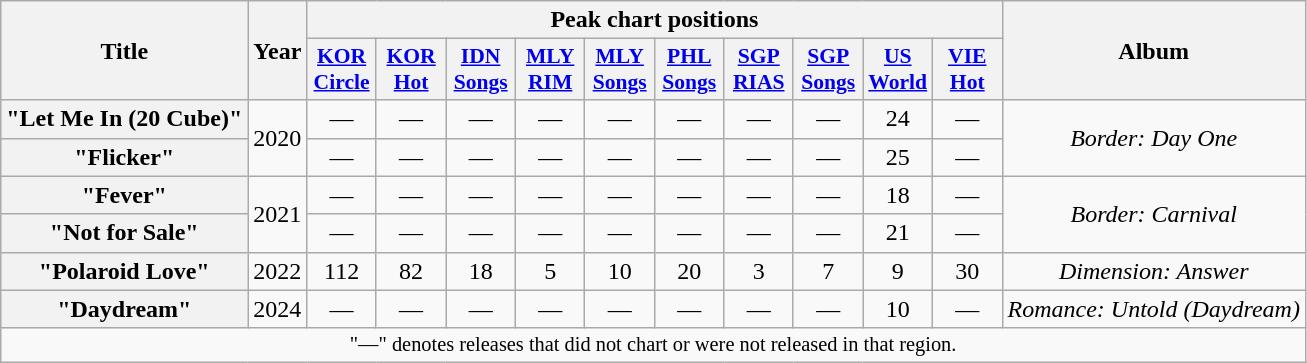<table class="wikitable plainrowheaders" style="text-align:center;">
<tr>
<th scope="col" rowspan="2">Title</th>
<th scope="col" rowspan="2">Year</th>
<th scope="col" colspan="10">Peak chart positions</th>
<th scope="col" rowspan="2">Album</th>
</tr>
<tr>
<th scope="col" style="width:2.75em;font-size:90%;"><a href='#'>KOR<br>Circle</a><br></th>
<th scope="col" style="width:2.75em;font-size:90%;"><a href='#'>KOR<br>Hot</a><br></th>
<th scope="col" style="width:2.75em;font-size:90%;"><a href='#'>IDN<br>Songs</a><br></th>
<th scope="col" style="width:2.75em;font-size:90%;"><a href='#'>MLY<br>RIM</a><br></th>
<th scope="col" style="width:2.75em;font-size:90%;"><a href='#'>MLY<br>Songs</a><br></th>
<th scope="col" style="width:2.75em;font-size:90%;"><a href='#'>PHL<br>Songs</a><br></th>
<th scope="col" style="width:2.75em;font-size:90%;"><a href='#'>SGP<br>RIAS</a><br></th>
<th scope="col" style="width:2.75em;font-size:90%;"><a href='#'>SGP<br>Songs</a><br></th>
<th scope="col" style="width:2.75em;font-size:90%;"><a href='#'>US<br>World</a><br></th>
<th scope="col" style="width:2.75em;font-size:90%;"><a href='#'>VIE<br>Hot</a><br></th>
</tr>
<tr>
<th scope="row">"Let Me In (20 Cube)"</th>
<td rowspan="2">2020</td>
<td>—</td>
<td>—</td>
<td>—</td>
<td>—</td>
<td>—</td>
<td>—</td>
<td>—</td>
<td>—</td>
<td>24</td>
<td>—</td>
<td rowspan="2"><em>Border: Day One</em></td>
</tr>
<tr>
<th scope="row">"Flicker"</th>
<td>—</td>
<td>—</td>
<td>—</td>
<td>—</td>
<td>—</td>
<td>—</td>
<td>—</td>
<td>—</td>
<td>25</td>
<td>—</td>
</tr>
<tr>
<th scope="row">"Fever"</th>
<td rowspan="2">2021</td>
<td>—</td>
<td>—</td>
<td>—</td>
<td>—</td>
<td>—</td>
<td>—</td>
<td>—</td>
<td>—</td>
<td>18</td>
<td>—</td>
<td rowspan="2"><em>Border: Carnival</em></td>
</tr>
<tr>
<th scope="row">"Not for Sale"</th>
<td>—</td>
<td>—</td>
<td>—</td>
<td>—</td>
<td>—</td>
<td>—</td>
<td>—</td>
<td>—</td>
<td>21</td>
<td>—</td>
</tr>
<tr>
<th scope="row">"Polaroid Love"</th>
<td>2022</td>
<td>112</td>
<td>82</td>
<td>18</td>
<td>5</td>
<td>10</td>
<td>20</td>
<td>3</td>
<td>7</td>
<td>9</td>
<td>30</td>
<td><em>Dimension: Answer</em></td>
</tr>
<tr>
<th scope="row">"Daydream"</th>
<td>2024</td>
<td>—</td>
<td>—</td>
<td>—</td>
<td>—</td>
<td>—</td>
<td>—</td>
<td>—</td>
<td>—</td>
<td>10</td>
<td>—</td>
<td><em>Romance: Untold (Daydream)</em></td>
</tr>
<tr>
<td colspan="13" style="font-size:85%">"—" denotes releases that did not chart or were not released in that region.</td>
</tr>
</table>
